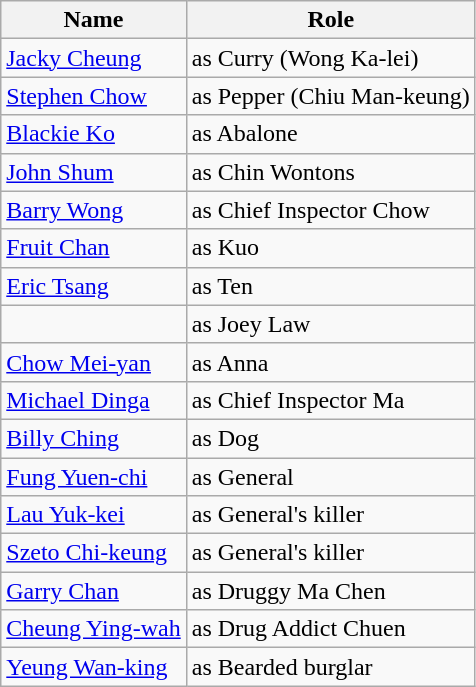<table class=wikitable>
<tr>
<th>Name</th>
<th>Role</th>
</tr>
<tr>
<td><a href='#'>Jacky Cheung</a></td>
<td>as Curry (Wong Ka-lei)</td>
</tr>
<tr>
<td><a href='#'>Stephen Chow</a></td>
<td>as Pepper (Chiu Man-keung)</td>
</tr>
<tr>
<td><a href='#'>Blackie Ko</a></td>
<td>as Abalone</td>
</tr>
<tr>
<td><a href='#'>John Shum</a></td>
<td>as Chin Wontons</td>
</tr>
<tr>
<td><a href='#'>Barry Wong</a></td>
<td>as Chief Inspector Chow</td>
</tr>
<tr>
<td><a href='#'>Fruit Chan</a></td>
<td>as Kuo</td>
</tr>
<tr>
<td><a href='#'>Eric Tsang</a></td>
<td>as Ten</td>
</tr>
<tr>
<td></td>
<td>as Joey Law</td>
</tr>
<tr>
<td><a href='#'>Chow Mei-yan</a></td>
<td>as Anna</td>
</tr>
<tr>
<td><a href='#'>Michael Dinga</a></td>
<td>as Chief Inspector Ma</td>
</tr>
<tr>
<td><a href='#'>Billy Ching</a></td>
<td>as Dog</td>
</tr>
<tr>
<td><a href='#'>Fung Yuen-chi</a></td>
<td>as General</td>
</tr>
<tr>
<td><a href='#'>Lau Yuk-kei</a></td>
<td>as General's killer</td>
</tr>
<tr>
<td><a href='#'>Szeto Chi-keung</a></td>
<td>as General's killer</td>
</tr>
<tr>
<td><a href='#'>Garry Chan</a></td>
<td>as Druggy Ma Chen</td>
</tr>
<tr>
<td><a href='#'>Cheung Ying-wah</a></td>
<td>as Drug Addict Chuen</td>
</tr>
<tr>
<td><a href='#'>Yeung Wan-king</a></td>
<td>as Bearded burglar</td>
</tr>
</table>
